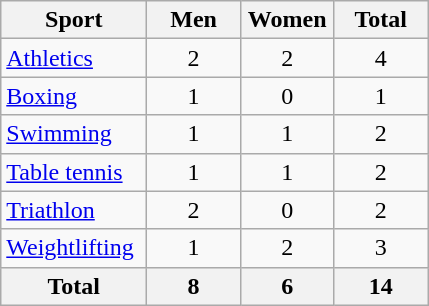<table class="wikitable sortable" style="text-align:center;">
<tr>
<th width=90>Sport</th>
<th width=55>Men</th>
<th width=55>Women</th>
<th width=55>Total</th>
</tr>
<tr>
<td align=left><a href='#'>Athletics</a></td>
<td>2</td>
<td>2</td>
<td>4</td>
</tr>
<tr>
<td align=left><a href='#'>Boxing</a></td>
<td>1</td>
<td>0</td>
<td>1</td>
</tr>
<tr>
<td align=left><a href='#'>Swimming</a></td>
<td>1</td>
<td>1</td>
<td>2</td>
</tr>
<tr>
<td align=left><a href='#'>Table tennis</a></td>
<td>1</td>
<td>1</td>
<td>2</td>
</tr>
<tr>
<td align=left><a href='#'>Triathlon</a></td>
<td>2</td>
<td>0</td>
<td>2</td>
</tr>
<tr>
<td align=left><a href='#'>Weightlifting</a></td>
<td>1</td>
<td>2</td>
<td>3</td>
</tr>
<tr>
<th>Total</th>
<th>8</th>
<th>6</th>
<th>14</th>
</tr>
</table>
